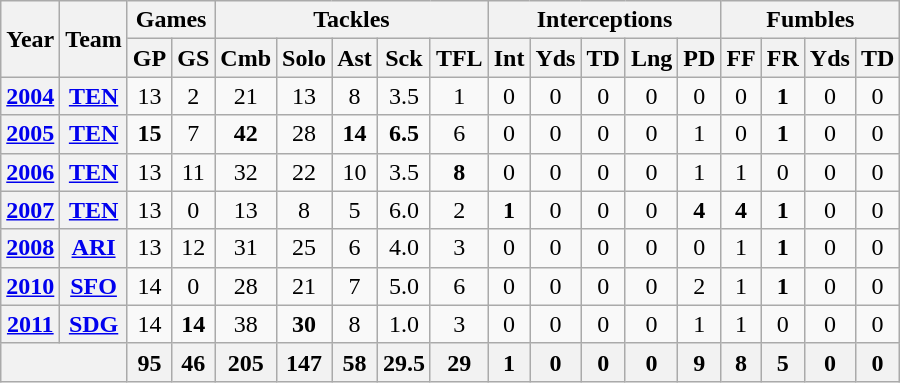<table class="wikitable" style="text-align:center">
<tr>
<th rowspan="2">Year</th>
<th rowspan="2">Team</th>
<th colspan="2">Games</th>
<th colspan="5">Tackles</th>
<th colspan="5">Interceptions</th>
<th colspan="4">Fumbles</th>
</tr>
<tr>
<th>GP</th>
<th>GS</th>
<th>Cmb</th>
<th>Solo</th>
<th>Ast</th>
<th>Sck</th>
<th>TFL</th>
<th>Int</th>
<th>Yds</th>
<th>TD</th>
<th>Lng</th>
<th>PD</th>
<th>FF</th>
<th>FR</th>
<th>Yds</th>
<th>TD</th>
</tr>
<tr>
<th><a href='#'>2004</a></th>
<th><a href='#'>TEN</a></th>
<td>13</td>
<td>2</td>
<td>21</td>
<td>13</td>
<td>8</td>
<td>3.5</td>
<td>1</td>
<td>0</td>
<td>0</td>
<td>0</td>
<td>0</td>
<td>0</td>
<td>0</td>
<td><strong>1</strong></td>
<td>0</td>
<td>0</td>
</tr>
<tr>
<th><a href='#'>2005</a></th>
<th><a href='#'>TEN</a></th>
<td><strong>15</strong></td>
<td>7</td>
<td><strong>42</strong></td>
<td>28</td>
<td><strong>14</strong></td>
<td><strong>6.5</strong></td>
<td>6</td>
<td>0</td>
<td>0</td>
<td>0</td>
<td>0</td>
<td>1</td>
<td>0</td>
<td><strong>1</strong></td>
<td>0</td>
<td>0</td>
</tr>
<tr>
<th><a href='#'>2006</a></th>
<th><a href='#'>TEN</a></th>
<td>13</td>
<td>11</td>
<td>32</td>
<td>22</td>
<td>10</td>
<td>3.5</td>
<td><strong>8</strong></td>
<td>0</td>
<td>0</td>
<td>0</td>
<td>0</td>
<td>1</td>
<td>1</td>
<td>0</td>
<td>0</td>
<td>0</td>
</tr>
<tr>
<th><a href='#'>2007</a></th>
<th><a href='#'>TEN</a></th>
<td>13</td>
<td>0</td>
<td>13</td>
<td>8</td>
<td>5</td>
<td>6.0</td>
<td>2</td>
<td><strong>1</strong></td>
<td>0</td>
<td>0</td>
<td>0</td>
<td><strong>4</strong></td>
<td><strong>4</strong></td>
<td><strong>1</strong></td>
<td>0</td>
<td>0</td>
</tr>
<tr>
<th><a href='#'>2008</a></th>
<th><a href='#'>ARI</a></th>
<td>13</td>
<td>12</td>
<td>31</td>
<td>25</td>
<td>6</td>
<td>4.0</td>
<td>3</td>
<td>0</td>
<td>0</td>
<td>0</td>
<td>0</td>
<td>0</td>
<td>1</td>
<td><strong>1</strong></td>
<td>0</td>
<td>0</td>
</tr>
<tr>
<th><a href='#'>2010</a></th>
<th><a href='#'>SFO</a></th>
<td>14</td>
<td>0</td>
<td>28</td>
<td>21</td>
<td>7</td>
<td>5.0</td>
<td>6</td>
<td>0</td>
<td>0</td>
<td>0</td>
<td>0</td>
<td>2</td>
<td>1</td>
<td><strong>1</strong></td>
<td>0</td>
<td>0</td>
</tr>
<tr>
<th><a href='#'>2011</a></th>
<th><a href='#'>SDG</a></th>
<td>14</td>
<td><strong>14</strong></td>
<td>38</td>
<td><strong>30</strong></td>
<td>8</td>
<td>1.0</td>
<td>3</td>
<td>0</td>
<td>0</td>
<td>0</td>
<td>0</td>
<td>1</td>
<td>1</td>
<td>0</td>
<td>0</td>
<td>0</td>
</tr>
<tr>
<th colspan="2"></th>
<th>95</th>
<th>46</th>
<th>205</th>
<th>147</th>
<th>58</th>
<th>29.5</th>
<th>29</th>
<th>1</th>
<th>0</th>
<th>0</th>
<th>0</th>
<th>9</th>
<th>8</th>
<th>5</th>
<th>0</th>
<th>0</th>
</tr>
</table>
